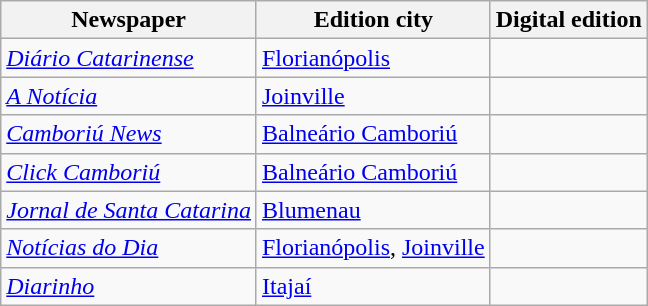<table class="wikitable sortable">
<tr style="text-align:center">
<th>Newspaper</th>
<th>Edition city</th>
<th>Digital edition</th>
</tr>
<tr>
<td><em><a href='#'>Diário Catarinense</a></em></td>
<td><a href='#'>Florianópolis</a></td>
<td></td>
</tr>
<tr>
<td><em><a href='#'>A Notícia</a></em></td>
<td><a href='#'>Joinville</a></td>
<td></td>
</tr>
<tr>
<td><em><a href='#'>Camboriú News</a></em></td>
<td><a href='#'>Balneário Camboriú</a></td>
<td></td>
</tr>
<tr>
<td><em><a href='#'>Click Camboriú</a></em></td>
<td><a href='#'>Balneário Camboriú</a></td>
<td></td>
</tr>
<tr>
<td><em><a href='#'>Jornal de Santa Catarina</a></em></td>
<td><a href='#'>Blumenau</a></td>
<td></td>
</tr>
<tr>
<td><em><a href='#'>Notícias do Dia</a></em></td>
<td><a href='#'>Florianópolis</a>, <a href='#'>Joinville</a></td>
<td></td>
</tr>
<tr>
<td><em><a href='#'>Diarinho</a></em></td>
<td><a href='#'>Itajaí</a></td>
<td></td>
</tr>
</table>
